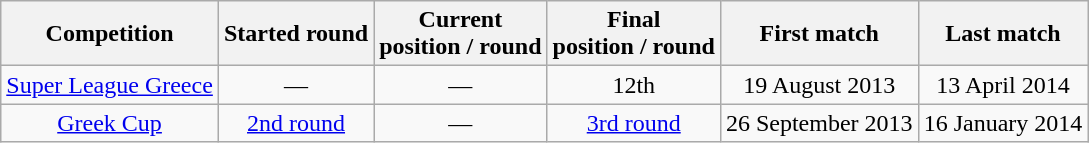<table class="wikitable" style="text-align:center">
<tr>
<th>Competition</th>
<th>Started round</th>
<th>Current<br>position / round</th>
<th>Final<br>position / round</th>
<th>First match</th>
<th>Last match</th>
</tr>
<tr>
<td><a href='#'>Super League Greece</a></td>
<td>—</td>
<td>—</td>
<td>12th</td>
<td>19 August 2013</td>
<td>13 April 2014</td>
</tr>
<tr>
<td><a href='#'>Greek Cup</a></td>
<td><a href='#'>2nd round</a></td>
<td>—</td>
<td><a href='#'>3rd round</a></td>
<td>26 September 2013</td>
<td>16 January 2014</td>
</tr>
</table>
